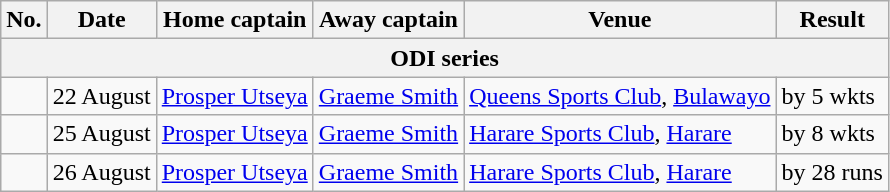<table class="wikitable">
<tr>
<th>No.</th>
<th>Date</th>
<th>Home captain</th>
<th>Away captain</th>
<th>Venue</th>
<th>Result</th>
</tr>
<tr>
<th colspan="6">ODI series</th>
</tr>
<tr>
<td></td>
<td>22 August</td>
<td><a href='#'>Prosper Utseya</a></td>
<td><a href='#'>Graeme Smith</a></td>
<td><a href='#'>Queens Sports Club</a>, <a href='#'>Bulawayo</a></td>
<td> by 5 wkts</td>
</tr>
<tr>
<td></td>
<td>25 August</td>
<td><a href='#'>Prosper Utseya</a></td>
<td><a href='#'>Graeme Smith</a></td>
<td><a href='#'>Harare Sports Club</a>, <a href='#'>Harare</a></td>
<td> by 8 wkts</td>
</tr>
<tr>
<td></td>
<td>26 August</td>
<td><a href='#'>Prosper Utseya</a></td>
<td><a href='#'>Graeme Smith</a></td>
<td><a href='#'>Harare Sports Club</a>, <a href='#'>Harare</a></td>
<td> by 28 runs</td>
</tr>
</table>
